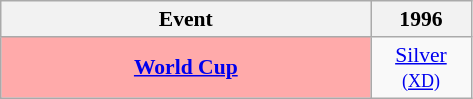<table class="wikitable" style="font-size: 90%; text-align:center">
<tr>
<th>Event</th>
<th>1996</th>
</tr>
<tr style="height: 30px;">
<td bgcolor=FFAAAA style="width: 240px;align=left"><strong><a href='#'>World Cup</a></strong></td>
<td style="width: 60px"> <a href='#'>Silver <small>(XD)</small></a></td>
</tr>
</table>
